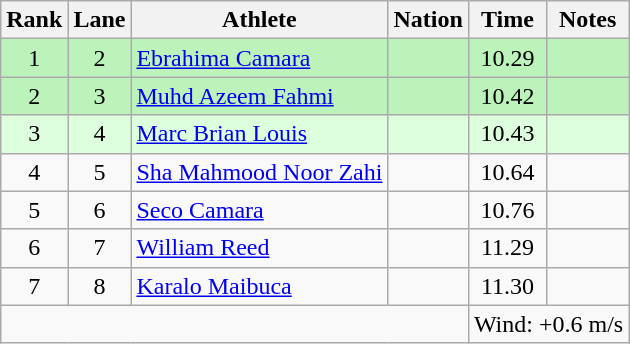<table class="wikitable sortable" style="text-align:center;">
<tr>
<th scope="col">Rank</th>
<th scope="col">Lane</th>
<th scope="col">Athlete</th>
<th scope="col">Nation</th>
<th scope="col">Time</th>
<th scope="col">Notes</th>
</tr>
<tr bgcolor="#bbf3bb">
<td>1</td>
<td>2</td>
<td align=left><a href='#'>Ebrahima Camara</a></td>
<td align=left></td>
<td>10.29</td>
<td></td>
</tr>
<tr bgcolor="#bbf3bb">
<td>2</td>
<td>3</td>
<td align=left><a href='#'>Muhd Azeem Fahmi</a></td>
<td align=left></td>
<td>10.42</td>
<td></td>
</tr>
<tr bgcolor="#ddffdd">
<td>3</td>
<td>4</td>
<td align=left><a href='#'>Marc Brian Louis</a></td>
<td align=left></td>
<td>10.43</td>
<td></td>
</tr>
<tr>
<td>4</td>
<td>5</td>
<td align=left><a href='#'>Sha Mahmood Noor Zahi</a></td>
<td align=left></td>
<td>10.64</td>
<td></td>
</tr>
<tr>
<td>5</td>
<td>6</td>
<td align=left><a href='#'>Seco Camara</a></td>
<td align=left></td>
<td>10.76</td>
<td></td>
</tr>
<tr>
<td>6</td>
<td>7</td>
<td align=left><a href='#'>William Reed</a></td>
<td align=left></td>
<td>11.29</td>
<td></td>
</tr>
<tr>
<td>7</td>
<td>8</td>
<td align=left><a href='#'>Karalo Maibuca</a></td>
<td align=left></td>
<td>11.30</td>
<td></td>
</tr>
<tr class="sortbottom">
<td colspan="4"></td>
<td colspan="2" style="text-align:left;">Wind: +0.6 m/s</td>
</tr>
</table>
